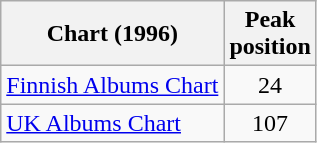<table class="wikitable">
<tr>
<th>Chart (1996)</th>
<th>Peak<br>position</th>
</tr>
<tr>
<td><a href='#'>Finnish Albums Chart</a></td>
<td align="center">24</td>
</tr>
<tr>
<td><a href='#'>UK Albums Chart</a></td>
<td align="center">107</td>
</tr>
</table>
